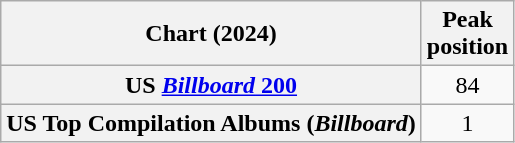<table class="wikitable sortable plainrowheaders" style="text-align:center">
<tr>
<th scope="col">Chart (2024)</th>
<th scope="col">Peak<br>position</th>
</tr>
<tr>
<th scope="row">US <a href='#'><em>Billboard</em> 200</a></th>
<td>84</td>
</tr>
<tr>
<th scope="row">US Top Compilation Albums (<em>Billboard</em>)</th>
<td>1</td>
</tr>
</table>
